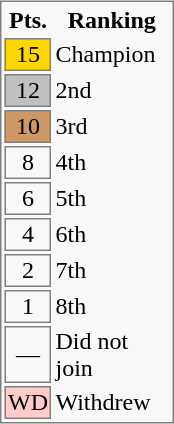<table bgcolor=#F9F9F9 style="float: right; border: 1px solid gray; margin: .46em 0 0 .2em;">
<tr>
<th width="25px">Pts.</th>
<th width="75px">Ranking</th>
</tr>
<tr>
<td bgcolor=gold align=center style="border: 1px solid gray;">15</td>
<td>Champion</td>
</tr>
<tr>
<td bgcolor=silver align=center style="border: 1px solid gray;">12</td>
<td>2nd</td>
</tr>
<tr>
<td bgcolor=#CC9966 align=center style="border: 1px solid gray;">10</td>
<td>3rd</td>
</tr>
<tr>
<td align=center style="border: 1px solid gray;">8</td>
<td>4th</td>
</tr>
<tr>
<td align=center style="border: 1px solid gray;">6</td>
<td>5th</td>
</tr>
<tr>
<td align=center style="border: 1px solid gray;">4</td>
<td>6th</td>
</tr>
<tr>
<td align=center style="border: 1px solid gray;">2</td>
<td>7th</td>
</tr>
<tr>
<td align=center style="border: 1px solid gray;">1</td>
<td>8th</td>
</tr>
<tr>
<td align=center style="border: 1px solid gray;">—</td>
<td>Did not join</td>
</tr>
<tr>
<td bgcolor=#FFCCCC align=center style="border: 1px solid gray;">WD</td>
<td>Withdrew</td>
</tr>
</table>
